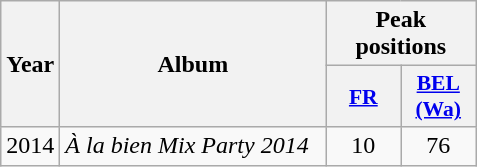<table class="wikitable">
<tr>
<th align="center" rowspan="2" width="10">Year</th>
<th align="center" rowspan="2" width="170">Album</th>
<th align="center" colspan="2" width="20">Peak positions</th>
</tr>
<tr>
<th scope="col" style="width:3em;font-size:90%;"><a href='#'>FR</a><br></th>
<th scope="col" style="width:3em;font-size:90%;"><a href='#'>BEL <br>(Wa)</a><br></th>
</tr>
<tr>
<td style="text-align:center;">2014</td>
<td><em>À la bien Mix Party 2014</em></td>
<td style="text-align:center;">10</td>
<td style="text-align:center;">76</td>
</tr>
</table>
